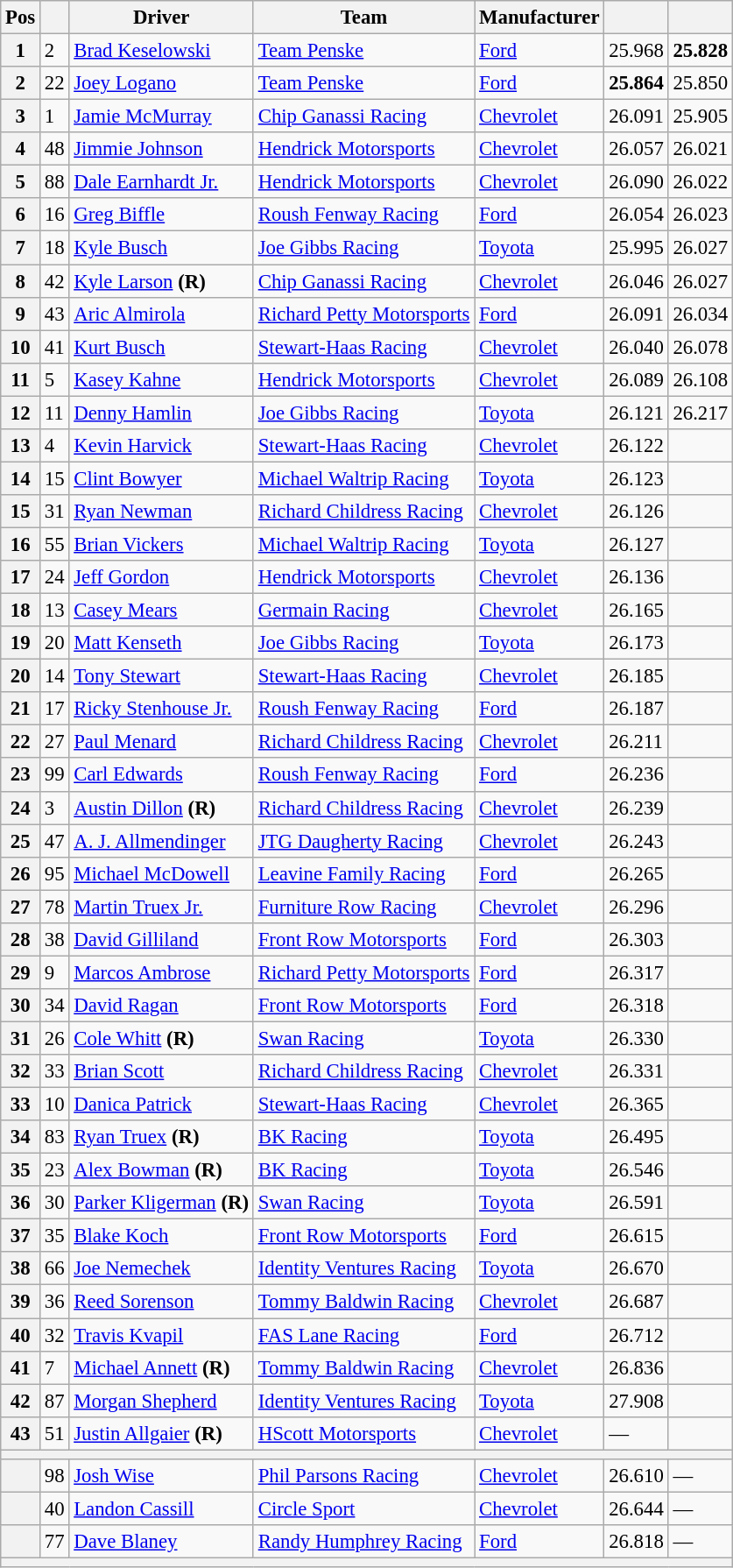<table class="wikitable" style="font-size:95%">
<tr>
<th>Pos</th>
<th></th>
<th>Driver</th>
<th>Team</th>
<th>Manufacturer</th>
<th></th>
<th></th>
</tr>
<tr>
<th>1</th>
<td>2</td>
<td><a href='#'>Brad Keselowski</a></td>
<td><a href='#'>Team Penske</a></td>
<td><a href='#'>Ford</a></td>
<td>25.968</td>
<td><strong>25.828</strong></td>
</tr>
<tr>
<th>2</th>
<td>22</td>
<td><a href='#'>Joey Logano</a></td>
<td><a href='#'>Team Penske</a></td>
<td><a href='#'>Ford</a></td>
<td><strong>25.864</strong></td>
<td>25.850</td>
</tr>
<tr>
<th>3</th>
<td>1</td>
<td><a href='#'>Jamie McMurray</a></td>
<td><a href='#'>Chip Ganassi Racing</a></td>
<td><a href='#'>Chevrolet</a></td>
<td>26.091</td>
<td>25.905</td>
</tr>
<tr>
<th>4</th>
<td>48</td>
<td><a href='#'>Jimmie Johnson</a></td>
<td><a href='#'>Hendrick Motorsports</a></td>
<td><a href='#'>Chevrolet</a></td>
<td>26.057</td>
<td>26.021</td>
</tr>
<tr>
<th>5</th>
<td>88</td>
<td><a href='#'>Dale Earnhardt Jr.</a></td>
<td><a href='#'>Hendrick Motorsports</a></td>
<td><a href='#'>Chevrolet</a></td>
<td>26.090</td>
<td>26.022</td>
</tr>
<tr>
<th>6</th>
<td>16</td>
<td><a href='#'>Greg Biffle</a></td>
<td><a href='#'>Roush Fenway Racing</a></td>
<td><a href='#'>Ford</a></td>
<td>26.054</td>
<td>26.023</td>
</tr>
<tr>
<th>7</th>
<td>18</td>
<td><a href='#'>Kyle Busch</a></td>
<td><a href='#'>Joe Gibbs Racing</a></td>
<td><a href='#'>Toyota</a></td>
<td>25.995</td>
<td>26.027</td>
</tr>
<tr>
<th>8</th>
<td>42</td>
<td><a href='#'>Kyle Larson</a> <strong>(R)</strong></td>
<td><a href='#'>Chip Ganassi Racing</a></td>
<td><a href='#'>Chevrolet</a></td>
<td>26.046</td>
<td>26.027</td>
</tr>
<tr>
<th>9</th>
<td>43</td>
<td><a href='#'>Aric Almirola</a></td>
<td><a href='#'>Richard Petty Motorsports</a></td>
<td><a href='#'>Ford</a></td>
<td>26.091</td>
<td>26.034</td>
</tr>
<tr>
<th>10</th>
<td>41</td>
<td><a href='#'>Kurt Busch</a></td>
<td><a href='#'>Stewart-Haas Racing</a></td>
<td><a href='#'>Chevrolet</a></td>
<td>26.040</td>
<td>26.078</td>
</tr>
<tr>
<th>11</th>
<td>5</td>
<td><a href='#'>Kasey Kahne</a></td>
<td><a href='#'>Hendrick Motorsports</a></td>
<td><a href='#'>Chevrolet</a></td>
<td>26.089</td>
<td>26.108</td>
</tr>
<tr>
<th>12</th>
<td>11</td>
<td><a href='#'>Denny Hamlin</a></td>
<td><a href='#'>Joe Gibbs Racing</a></td>
<td><a href='#'>Toyota</a></td>
<td>26.121</td>
<td>26.217</td>
</tr>
<tr>
<th>13</th>
<td>4</td>
<td><a href='#'>Kevin Harvick</a></td>
<td><a href='#'>Stewart-Haas Racing</a></td>
<td><a href='#'>Chevrolet</a></td>
<td>26.122</td>
<td></td>
</tr>
<tr>
<th>14</th>
<td>15</td>
<td><a href='#'>Clint Bowyer</a></td>
<td><a href='#'>Michael Waltrip Racing</a></td>
<td><a href='#'>Toyota</a></td>
<td>26.123</td>
<td></td>
</tr>
<tr>
<th>15</th>
<td>31</td>
<td><a href='#'>Ryan Newman</a></td>
<td><a href='#'>Richard Childress Racing</a></td>
<td><a href='#'>Chevrolet</a></td>
<td>26.126</td>
<td></td>
</tr>
<tr>
<th>16</th>
<td>55</td>
<td><a href='#'>Brian Vickers</a></td>
<td><a href='#'>Michael Waltrip Racing</a></td>
<td><a href='#'>Toyota</a></td>
<td>26.127</td>
<td></td>
</tr>
<tr>
<th>17</th>
<td>24</td>
<td><a href='#'>Jeff Gordon</a></td>
<td><a href='#'>Hendrick Motorsports</a></td>
<td><a href='#'>Chevrolet</a></td>
<td>26.136</td>
<td></td>
</tr>
<tr>
<th>18</th>
<td>13</td>
<td><a href='#'>Casey Mears</a></td>
<td><a href='#'>Germain Racing</a></td>
<td><a href='#'>Chevrolet</a></td>
<td>26.165</td>
<td></td>
</tr>
<tr>
<th>19</th>
<td>20</td>
<td><a href='#'>Matt Kenseth</a></td>
<td><a href='#'>Joe Gibbs Racing</a></td>
<td><a href='#'>Toyota</a></td>
<td>26.173</td>
<td></td>
</tr>
<tr>
<th>20</th>
<td>14</td>
<td><a href='#'>Tony Stewart</a></td>
<td><a href='#'>Stewart-Haas Racing</a></td>
<td><a href='#'>Chevrolet</a></td>
<td>26.185</td>
<td></td>
</tr>
<tr>
<th>21</th>
<td>17</td>
<td><a href='#'>Ricky Stenhouse Jr.</a></td>
<td><a href='#'>Roush Fenway Racing</a></td>
<td><a href='#'>Ford</a></td>
<td>26.187</td>
<td></td>
</tr>
<tr>
<th>22</th>
<td>27</td>
<td><a href='#'>Paul Menard</a></td>
<td><a href='#'>Richard Childress Racing</a></td>
<td><a href='#'>Chevrolet</a></td>
<td>26.211</td>
<td></td>
</tr>
<tr>
<th>23</th>
<td>99</td>
<td><a href='#'>Carl Edwards</a></td>
<td><a href='#'>Roush Fenway Racing</a></td>
<td><a href='#'>Ford</a></td>
<td>26.236</td>
<td></td>
</tr>
<tr>
<th>24</th>
<td>3</td>
<td><a href='#'>Austin Dillon</a> <strong>(R)</strong></td>
<td><a href='#'>Richard Childress Racing</a></td>
<td><a href='#'>Chevrolet</a></td>
<td>26.239</td>
<td></td>
</tr>
<tr>
<th>25</th>
<td>47</td>
<td><a href='#'>A. J. Allmendinger</a></td>
<td><a href='#'>JTG Daugherty Racing</a></td>
<td><a href='#'>Chevrolet</a></td>
<td>26.243</td>
<td></td>
</tr>
<tr>
<th>26</th>
<td>95</td>
<td><a href='#'>Michael McDowell</a></td>
<td><a href='#'>Leavine Family Racing</a></td>
<td><a href='#'>Ford</a></td>
<td>26.265</td>
<td></td>
</tr>
<tr>
<th>27</th>
<td>78</td>
<td><a href='#'>Martin Truex Jr.</a></td>
<td><a href='#'>Furniture Row Racing</a></td>
<td><a href='#'>Chevrolet</a></td>
<td>26.296</td>
<td></td>
</tr>
<tr>
<th>28</th>
<td>38</td>
<td><a href='#'>David Gilliland</a></td>
<td><a href='#'>Front Row Motorsports</a></td>
<td><a href='#'>Ford</a></td>
<td>26.303</td>
<td></td>
</tr>
<tr>
<th>29</th>
<td>9</td>
<td><a href='#'>Marcos Ambrose</a></td>
<td><a href='#'>Richard Petty Motorsports</a></td>
<td><a href='#'>Ford</a></td>
<td>26.317</td>
<td></td>
</tr>
<tr>
<th>30</th>
<td>34</td>
<td><a href='#'>David Ragan</a></td>
<td><a href='#'>Front Row Motorsports</a></td>
<td><a href='#'>Ford</a></td>
<td>26.318</td>
<td></td>
</tr>
<tr>
<th>31</th>
<td>26</td>
<td><a href='#'>Cole Whitt</a> <strong>(R)</strong></td>
<td><a href='#'>Swan Racing</a></td>
<td><a href='#'>Toyota</a></td>
<td>26.330</td>
<td></td>
</tr>
<tr>
<th>32</th>
<td>33</td>
<td><a href='#'>Brian Scott</a></td>
<td><a href='#'>Richard Childress Racing</a></td>
<td><a href='#'>Chevrolet</a></td>
<td>26.331</td>
<td></td>
</tr>
<tr>
<th>33</th>
<td>10</td>
<td><a href='#'>Danica Patrick</a></td>
<td><a href='#'>Stewart-Haas Racing</a></td>
<td><a href='#'>Chevrolet</a></td>
<td>26.365</td>
<td></td>
</tr>
<tr>
<th>34</th>
<td>83</td>
<td><a href='#'>Ryan Truex</a> <strong>(R)</strong></td>
<td><a href='#'>BK Racing</a></td>
<td><a href='#'>Toyota</a></td>
<td>26.495</td>
<td></td>
</tr>
<tr>
<th>35</th>
<td>23</td>
<td><a href='#'>Alex Bowman</a> <strong>(R)</strong></td>
<td><a href='#'>BK Racing</a></td>
<td><a href='#'>Toyota</a></td>
<td>26.546</td>
<td></td>
</tr>
<tr>
<th>36</th>
<td>30</td>
<td><a href='#'>Parker Kligerman</a> <strong>(R)</strong></td>
<td><a href='#'>Swan Racing</a></td>
<td><a href='#'>Toyota</a></td>
<td>26.591</td>
<td></td>
</tr>
<tr>
<th>37</th>
<td>35</td>
<td><a href='#'>Blake Koch</a></td>
<td><a href='#'>Front Row Motorsports</a></td>
<td><a href='#'>Ford</a></td>
<td>26.615</td>
<td></td>
</tr>
<tr>
<th>38</th>
<td>66</td>
<td><a href='#'>Joe Nemechek</a></td>
<td><a href='#'>Identity Ventures Racing</a></td>
<td><a href='#'>Toyota</a></td>
<td>26.670</td>
<td></td>
</tr>
<tr>
<th>39</th>
<td>36</td>
<td><a href='#'>Reed Sorenson</a></td>
<td><a href='#'>Tommy Baldwin Racing</a></td>
<td><a href='#'>Chevrolet</a></td>
<td>26.687</td>
<td></td>
</tr>
<tr>
<th>40</th>
<td>32</td>
<td><a href='#'>Travis Kvapil</a></td>
<td><a href='#'>FAS Lane Racing</a></td>
<td><a href='#'>Ford</a></td>
<td>26.712</td>
<td></td>
</tr>
<tr>
<th>41</th>
<td>7</td>
<td><a href='#'>Michael Annett</a> <strong>(R)</strong></td>
<td><a href='#'>Tommy Baldwin Racing</a></td>
<td><a href='#'>Chevrolet</a></td>
<td>26.836</td>
<td></td>
</tr>
<tr>
<th>42</th>
<td>87</td>
<td><a href='#'>Morgan Shepherd</a></td>
<td><a href='#'>Identity Ventures Racing</a></td>
<td><a href='#'>Toyota</a></td>
<td>27.908</td>
<td></td>
</tr>
<tr>
<th>43</th>
<td>51</td>
<td><a href='#'>Justin Allgaier</a> <strong>(R)</strong></td>
<td><a href='#'>HScott Motorsports</a></td>
<td><a href='#'>Chevrolet</a></td>
<td>—</td>
<td></td>
</tr>
<tr>
<th colspan="8"></th>
</tr>
<tr>
<th></th>
<td>98</td>
<td><a href='#'>Josh Wise</a></td>
<td><a href='#'>Phil Parsons Racing</a></td>
<td><a href='#'>Chevrolet</a></td>
<td>26.610</td>
<td>—</td>
</tr>
<tr>
<th></th>
<td>40</td>
<td><a href='#'>Landon Cassill</a></td>
<td><a href='#'>Circle Sport</a></td>
<td><a href='#'>Chevrolet</a></td>
<td>26.644</td>
<td>—</td>
</tr>
<tr>
<th></th>
<td>77</td>
<td><a href='#'>Dave Blaney</a></td>
<td><a href='#'>Randy Humphrey Racing</a></td>
<td><a href='#'>Ford</a></td>
<td>26.818</td>
<td>—</td>
</tr>
<tr>
<th colspan="7"></th>
</tr>
</table>
